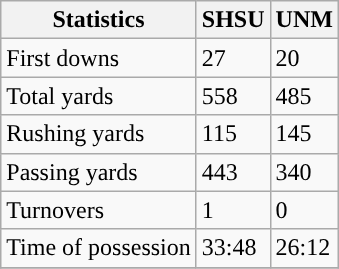<table class="wikitable">
<tr>
<th>Statistics</th>
<th>SHSU</th>
<th>UNM</th>
</tr>
<tr>
<td>First downs</td>
<td>27</td>
<td>20</td>
</tr>
<tr>
<td>Total yards</td>
<td>558</td>
<td>485</td>
</tr>
<tr>
<td>Rushing yards</td>
<td>115</td>
<td>145</td>
</tr>
<tr>
<td>Passing yards</td>
<td>443</td>
<td>340</td>
</tr>
<tr>
<td>Turnovers</td>
<td>1</td>
<td>0</td>
</tr>
<tr>
<td>Time of possession</td>
<td>33:48</td>
<td>26:12</td>
</tr>
<tr>
</tr>
</table>
